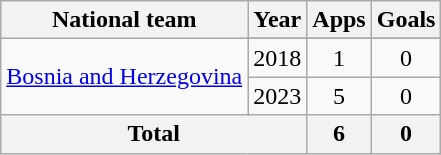<table class=wikitable style="text-align: center;">
<tr>
<th>National team</th>
<th>Year</th>
<th>Apps</th>
<th>Goals</th>
</tr>
<tr>
<td rowspan=3><a href='#'>Bosnia and Herzegovina</a></td>
</tr>
<tr>
<td>2018</td>
<td>1</td>
<td>0</td>
</tr>
<tr>
<td>2023</td>
<td>5</td>
<td>0</td>
</tr>
<tr>
<th colspan=2>Total</th>
<th>6</th>
<th>0</th>
</tr>
</table>
